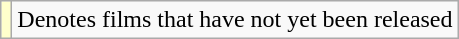<table class="wikitable">
<tr>
<td style="background:#ffc;"></td>
<td>Denotes films that have not yet been released</td>
</tr>
</table>
